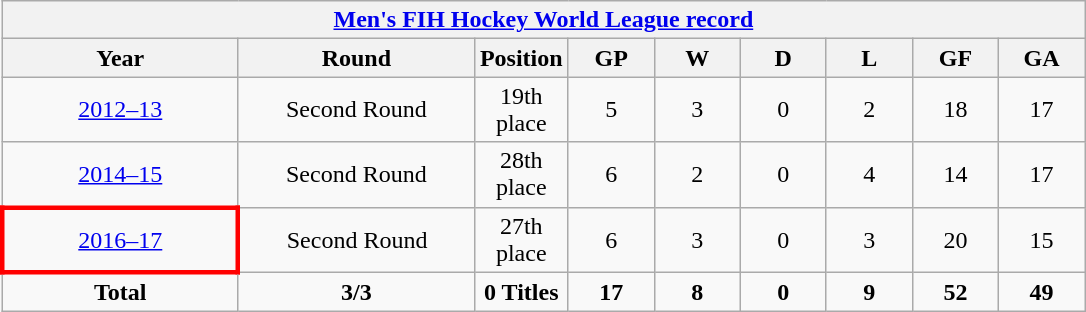<table class="wikitable" style="text-align: center;">
<tr>
<th colspan=9><a href='#'>Men's FIH Hockey World League record</a></th>
</tr>
<tr>
<th width=150>Year</th>
<th width=150>Round</th>
<th width=50>Position</th>
<th width=50>GP</th>
<th width=50>W</th>
<th width=50>D</th>
<th width=50>L</th>
<th width=50>GF</th>
<th width=50>GA</th>
</tr>
<tr>
<td> <a href='#'>2012–13</a></td>
<td>Second Round</td>
<td>19th place</td>
<td>5</td>
<td>3</td>
<td>0</td>
<td>2</td>
<td>18</td>
<td>17</td>
</tr>
<tr>
<td> <a href='#'>2014–15</a></td>
<td>Second Round</td>
<td>28th place</td>
<td>6</td>
<td>2</td>
<td>0</td>
<td>4</td>
<td>14</td>
<td>17</td>
</tr>
<tr>
<td style="border: 3px solid red"> <a href='#'>2016–17</a></td>
<td>Second Round</td>
<td>27th place</td>
<td>6</td>
<td>3</td>
<td>0</td>
<td>3</td>
<td>20</td>
<td>15</td>
</tr>
<tr>
<td><strong>Total</strong></td>
<td><strong>3/3</strong></td>
<td><strong>0 Titles</strong></td>
<td><strong>17</strong></td>
<td><strong>8</strong></td>
<td><strong>0</strong></td>
<td><strong>9</strong></td>
<td><strong>52</strong></td>
<td><strong>49</strong></td>
</tr>
</table>
